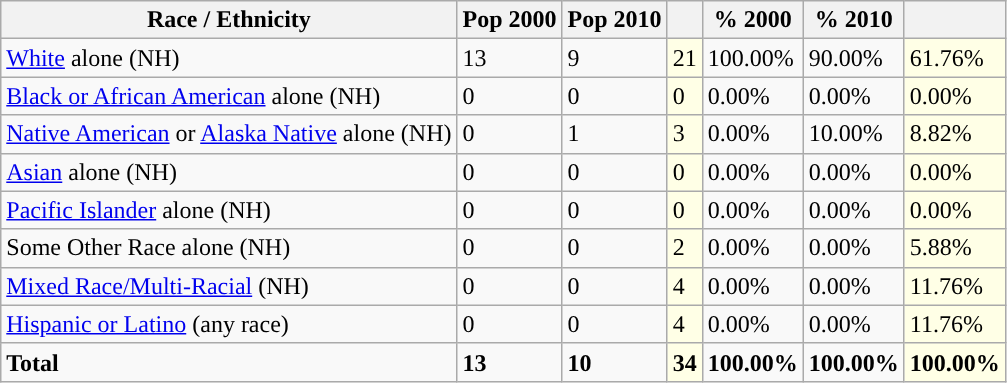<table class="wikitable">
<tr>
<th>Race / Ethnicity</th>
<th>Pop 2000</th>
<th>Pop 2010</th>
<th></th>
<th>% 2000</th>
<th>% 2010</th>
<th></th>
</tr>
<tr>
<td><a href='#'>White</a> alone (NH)</td>
<td>13</td>
<td>9</td>
<td style='background: #ffffe6;'>21</td>
<td>100.00%</td>
<td>90.00%</td>
<td style='background: #ffffe6;'>61.76%</td>
</tr>
<tr>
<td><a href='#'>Black or African American</a> alone (NH)</td>
<td>0</td>
<td>0</td>
<td style='background: #ffffe6;'>0</td>
<td>0.00%</td>
<td>0.00%</td>
<td style='background: #ffffe6;'>0.00%</td>
</tr>
<tr>
<td><a href='#'>Native American</a> or <a href='#'>Alaska Native</a> alone (NH)</td>
<td>0</td>
<td>1</td>
<td style='background: #ffffe6;'>3</td>
<td>0.00%</td>
<td>10.00%</td>
<td style='background: #ffffe6;'>8.82%</td>
</tr>
<tr>
<td><a href='#'>Asian</a> alone (NH)</td>
<td>0</td>
<td>0</td>
<td style='background: #ffffe6;'>0</td>
<td>0.00%</td>
<td>0.00%</td>
<td style='background: #ffffe6;'>0.00%</td>
</tr>
<tr>
<td><a href='#'>Pacific Islander</a> alone (NH)</td>
<td>0</td>
<td>0</td>
<td style='background: #ffffe6;'>0</td>
<td>0.00%</td>
<td>0.00%</td>
<td style='background: #ffffe6;'>0.00%</td>
</tr>
<tr>
<td>Some Other Race alone (NH)</td>
<td>0</td>
<td>0</td>
<td style='background: #ffffe6;'>2</td>
<td>0.00%</td>
<td>0.00%</td>
<td style='background: #ffffe6;'>5.88%</td>
</tr>
<tr>
<td><a href='#'>Mixed Race/Multi-Racial</a> (NH)</td>
<td>0</td>
<td>0</td>
<td style='background: #ffffe6;'>4</td>
<td>0.00%</td>
<td>0.00%</td>
<td style='background: #ffffe6;'>11.76%</td>
</tr>
<tr>
<td><a href='#'>Hispanic or Latino</a> (any race)</td>
<td>0</td>
<td>0</td>
<td style='background: #ffffe6;'>4</td>
<td>0.00%</td>
<td>0.00%</td>
<td style='background: #ffffe6;'>11.76%</td>
</tr>
<tr>
<td><strong>Total</strong></td>
<td><strong>13</strong></td>
<td><strong>10</strong></td>
<td style='background: #ffffe6;'><strong>34</strong></td>
<td><strong>100.00%</strong></td>
<td><strong>100.00%</strong></td>
<td style='background: #ffffe6;'><strong>100.00%</strong></td>
</tr>
</table>
